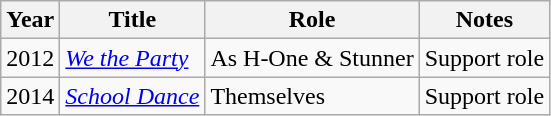<table class="wikitable">
<tr>
<th>Year</th>
<th>Title</th>
<th>Role</th>
<th>Notes</th>
</tr>
<tr>
<td>2012</td>
<td><em><a href='#'>We the Party</a></em></td>
<td>As H-One & Stunner</td>
<td>Support role</td>
</tr>
<tr>
<td>2014</td>
<td><em><a href='#'>School Dance</a></em></td>
<td>Themselves</td>
<td>Support role</td>
</tr>
</table>
